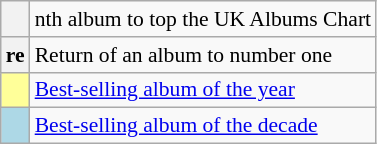<table class="wikitable plainrowheaders" style="font-size:90%;">
<tr>
<th scope=col></th>
<td>nth album to top the UK Albums Chart</td>
</tr>
<tr>
<th scope=row style="text-align:center;">re</th>
<td>Return of an album to number one</td>
</tr>
<tr>
<td bgcolor=#FFFF99 align=center></td>
<td><a href='#'>Best-selling album of the year</a></td>
</tr>
<tr>
<td bgcolor=lightblue align=center></td>
<td><a href='#'>Best-selling album of the decade</a></td>
</tr>
</table>
